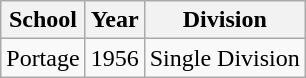<table class="wikitable">
<tr>
<th>School</th>
<th>Year</th>
<th>Division</th>
</tr>
<tr>
<td>Portage</td>
<td>1956</td>
<td>Single Division</td>
</tr>
</table>
